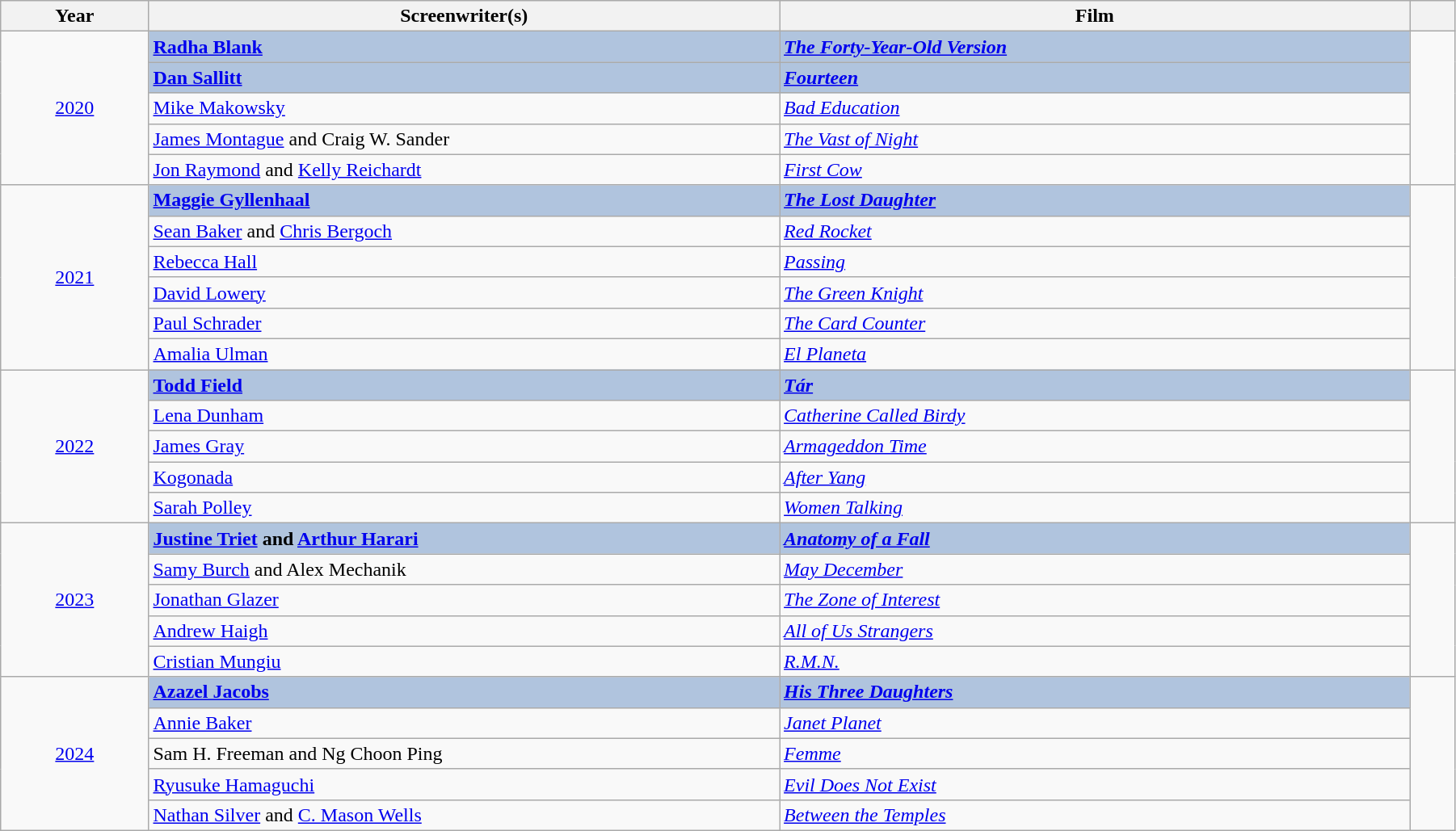<table class="wikitable" width="95%" cellpadding="5">
<tr>
<th width="100"><strong>Year</strong></th>
<th width="450"><strong>Screenwriter(s)</strong></th>
<th width="450"><strong>Film</strong></th>
<th width="25"><strong></strong></th>
</tr>
<tr>
<td rowspan="5" style="text-align:center;"><a href='#'>2020</a></td>
<td style="background:#B0C4DE"><strong><a href='#'>Radha Blank</a></strong></td>
<td style="background:#B0C4DE"><strong><em><a href='#'>The Forty-Year-Old Version</a></em></strong></td>
<td rowspan="5" style="text-align:center;"></td>
</tr>
<tr>
<td style="background:#B0C4DE"><strong><a href='#'>Dan Sallitt</a></strong></td>
<td style="background:#B0C4DE"><strong><em><a href='#'>Fourteen</a></em></strong></td>
</tr>
<tr>
<td><a href='#'>Mike Makowsky</a></td>
<td><em><a href='#'>Bad Education</a></em></td>
</tr>
<tr>
<td><a href='#'>James Montague</a> and Craig W. Sander</td>
<td><em><a href='#'>The Vast of Night</a></em></td>
</tr>
<tr>
<td><a href='#'>Jon Raymond</a> and <a href='#'>Kelly Reichardt</a></td>
<td><em><a href='#'>First Cow</a></em></td>
</tr>
<tr>
<td rowspan="6" style="text-align:center;"><a href='#'>2021</a></td>
<td style="background:#B0C4DE"><strong><a href='#'>Maggie Gyllenhaal</a></strong></td>
<td style="background:#B0C4DE"><strong><em><a href='#'>The Lost Daughter</a></em></strong></td>
<td rowspan="6" style="text-align:center;"></td>
</tr>
<tr>
<td><a href='#'>Sean Baker</a> and <a href='#'>Chris Bergoch</a></td>
<td><em><a href='#'>Red Rocket</a></em></td>
</tr>
<tr>
<td><a href='#'>Rebecca Hall</a></td>
<td><em><a href='#'>Passing</a></em></td>
</tr>
<tr>
<td><a href='#'>David Lowery</a></td>
<td><em><a href='#'>The Green Knight</a></em></td>
</tr>
<tr>
<td><a href='#'>Paul Schrader</a></td>
<td><em><a href='#'>The Card Counter</a></em></td>
</tr>
<tr>
<td><a href='#'>Amalia Ulman</a></td>
<td><em><a href='#'>El Planeta</a></em></td>
</tr>
<tr>
<td rowspan="5" style="text-align:center;"><a href='#'>2022</a></td>
<td style="background:#B0C4DE"><strong><a href='#'>Todd Field</a></strong></td>
<td style="background:#B0C4DE"><strong><em><a href='#'>Tár</a></em></strong></td>
<td rowspan="5" style="text-align:center;"></td>
</tr>
<tr>
<td><a href='#'>Lena Dunham</a></td>
<td><em><a href='#'>Catherine Called Birdy</a></em></td>
</tr>
<tr>
<td><a href='#'>James Gray</a></td>
<td><em><a href='#'>Armageddon Time</a></em></td>
</tr>
<tr>
<td><a href='#'>Kogonada</a></td>
<td><em><a href='#'>After Yang</a></em></td>
</tr>
<tr>
<td><a href='#'>Sarah Polley</a></td>
<td><em><a href='#'>Women Talking</a></em></td>
</tr>
<tr>
<td rowspan="5" style="text-align:center;"><a href='#'>2023</a></td>
<td style="background:#B0C4DE"><strong><a href='#'>Justine Triet</a> and <a href='#'>Arthur Harari</a></strong></td>
<td style="background:#B0C4DE"><strong><em><a href='#'>Anatomy of a Fall</a></em></strong></td>
<td rowspan="5" style="text-align:center;"></td>
</tr>
<tr>
<td><a href='#'>Samy Burch</a> and Alex Mechanik</td>
<td><em><a href='#'>May December</a></em></td>
</tr>
<tr>
<td><a href='#'>Jonathan Glazer</a></td>
<td><em><a href='#'>The Zone of Interest</a></em></td>
</tr>
<tr>
<td><a href='#'>Andrew Haigh</a></td>
<td><em><a href='#'>All of Us Strangers</a></em></td>
</tr>
<tr>
<td><a href='#'>Cristian Mungiu</a></td>
<td><em><a href='#'>R.M.N.</a></em></td>
</tr>
<tr>
<td rowspan="5" style="text-align:center;"><a href='#'>2024</a></td>
<td style="background:#B0C4DE"><strong><a href='#'>Azazel Jacobs</a></strong></td>
<td style="background:#B0C4DE"><strong><em><a href='#'>His Three Daughters</a></em></strong></td>
<td rowspan="5" style="text-align:center;"></td>
</tr>
<tr>
<td><a href='#'>Annie Baker</a></td>
<td><em><a href='#'>Janet Planet</a></em></td>
</tr>
<tr>
<td>Sam H. Freeman and Ng Choon Ping</td>
<td><em><a href='#'>Femme</a></em></td>
</tr>
<tr>
<td><a href='#'>Ryusuke Hamaguchi</a></td>
<td><em><a href='#'>Evil Does Not Exist</a></em></td>
</tr>
<tr>
<td><a href='#'>Nathan Silver</a> and <a href='#'>C. Mason Wells</a></td>
<td><em><a href='#'>Between the Temples</a></em></td>
</tr>
</table>
